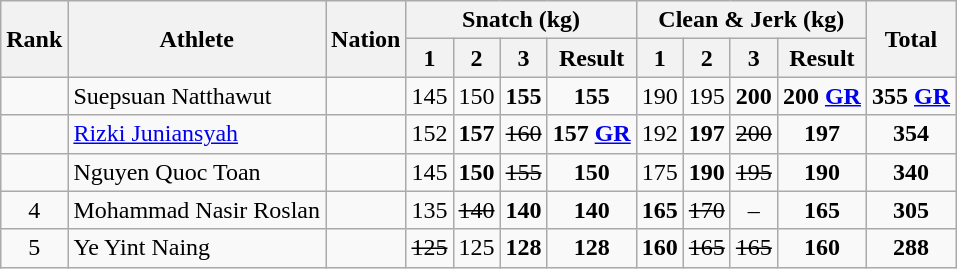<table class="wikitable sortable" style="text-align:center;">
<tr>
<th rowspan=2>Rank</th>
<th rowspan=2>Athlete</th>
<th rowspan=2>Nation</th>
<th colspan=4>Snatch (kg)</th>
<th colspan=4>Clean & Jerk (kg)</th>
<th rowspan=2>Total</th>
</tr>
<tr>
<th>1</th>
<th>2</th>
<th>3</th>
<th>Result</th>
<th>1</th>
<th>2</th>
<th>3</th>
<th>Result</th>
</tr>
<tr>
<td></td>
<td align=left>Suepsuan Natthawut</td>
<td align=left></td>
<td>145</td>
<td>150</td>
<td><strong>155</strong></td>
<td><strong>155</strong></td>
<td>190</td>
<td>195</td>
<td><strong>200</strong></td>
<td><strong>200</strong> <strong><a href='#'>GR</a></strong></td>
<td><strong>355</strong> <strong><a href='#'>GR</a></strong></td>
</tr>
<tr>
<td></td>
<td align=left><a href='#'>Rizki Juniansyah</a></td>
<td align=left></td>
<td>152</td>
<td><strong>157</strong></td>
<td><s>160</s></td>
<td><strong>157</strong> <strong><a href='#'>GR</a></strong></td>
<td>192</td>
<td><strong>197</strong></td>
<td><s>200</s></td>
<td><strong>197</strong></td>
<td><strong>354</strong></td>
</tr>
<tr>
<td></td>
<td align=left>Nguyen Quoc Toan</td>
<td align=left></td>
<td>145</td>
<td><strong>150</strong></td>
<td><s>155</s></td>
<td><strong>150</strong></td>
<td>175</td>
<td><strong>190</strong></td>
<td><s>195</s></td>
<td><strong>190</strong></td>
<td><strong>340</strong></td>
</tr>
<tr>
<td>4</td>
<td align=left>Mohammad Nasir Roslan</td>
<td align=left></td>
<td>135</td>
<td><s>140</s></td>
<td><strong>140</strong></td>
<td><strong>140</strong></td>
<td><strong>165</strong></td>
<td><s>170</s></td>
<td>–</td>
<td><strong>165</strong></td>
<td><strong>305</strong></td>
</tr>
<tr>
<td>5</td>
<td align=left>Ye Yint Naing</td>
<td align=left></td>
<td><s>125</s></td>
<td>125</td>
<td><strong>128</strong></td>
<td><strong>128</strong></td>
<td><strong>160</strong></td>
<td><s>165</s></td>
<td><s>165</s></td>
<td><strong>160</strong></td>
<td><strong>288</strong></td>
</tr>
</table>
